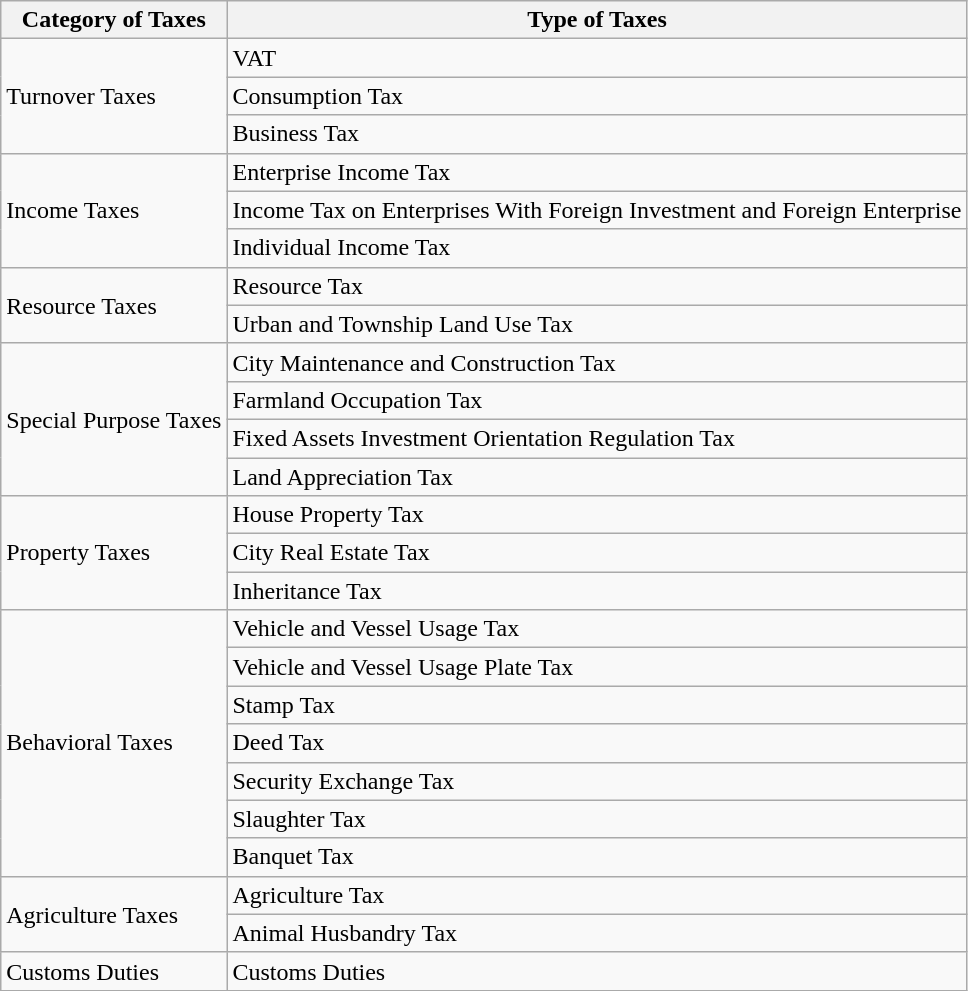<table class="wikitable">
<tr>
<th>Category of Taxes</th>
<th>Type of Taxes</th>
</tr>
<tr>
<td rowspan="3">Turnover Taxes</td>
<td>VAT</td>
</tr>
<tr>
<td>Consumption Tax</td>
</tr>
<tr>
<td>Business Tax</td>
</tr>
<tr>
<td rowspan="3">Income Taxes</td>
<td>Enterprise Income Tax</td>
</tr>
<tr>
<td>Income Tax on Enterprises With Foreign Investment and Foreign Enterprise</td>
</tr>
<tr>
<td>Individual Income Tax</td>
</tr>
<tr>
<td rowspan="2">Resource Taxes</td>
<td>Resource Tax</td>
</tr>
<tr>
<td>Urban and Township Land Use Tax</td>
</tr>
<tr>
<td rowspan="4">Special Purpose Taxes</td>
<td>City Maintenance and Construction Tax</td>
</tr>
<tr>
<td>Farmland Occupation Tax</td>
</tr>
<tr>
<td>Fixed Assets Investment Orientation Regulation Tax</td>
</tr>
<tr>
<td>Land Appreciation Tax</td>
</tr>
<tr>
<td rowspan="3">Property Taxes</td>
<td>House Property Tax</td>
</tr>
<tr>
<td>City Real Estate Tax</td>
</tr>
<tr>
<td>Inheritance Tax</td>
</tr>
<tr>
<td rowspan="7">Behavioral Taxes</td>
<td>Vehicle and Vessel Usage Tax</td>
</tr>
<tr>
<td>Vehicle and Vessel Usage Plate Tax</td>
</tr>
<tr>
<td>Stamp Tax</td>
</tr>
<tr>
<td>Deed Tax</td>
</tr>
<tr>
<td>Security Exchange Tax</td>
</tr>
<tr>
<td>Slaughter Tax</td>
</tr>
<tr>
<td>Banquet Tax</td>
</tr>
<tr>
<td rowspan="2">Agriculture Taxes</td>
<td>Agriculture Tax</td>
</tr>
<tr>
<td>Animal Husbandry Tax</td>
</tr>
<tr>
<td rowspan="1">Customs Duties</td>
<td>Customs Duties</td>
</tr>
</table>
